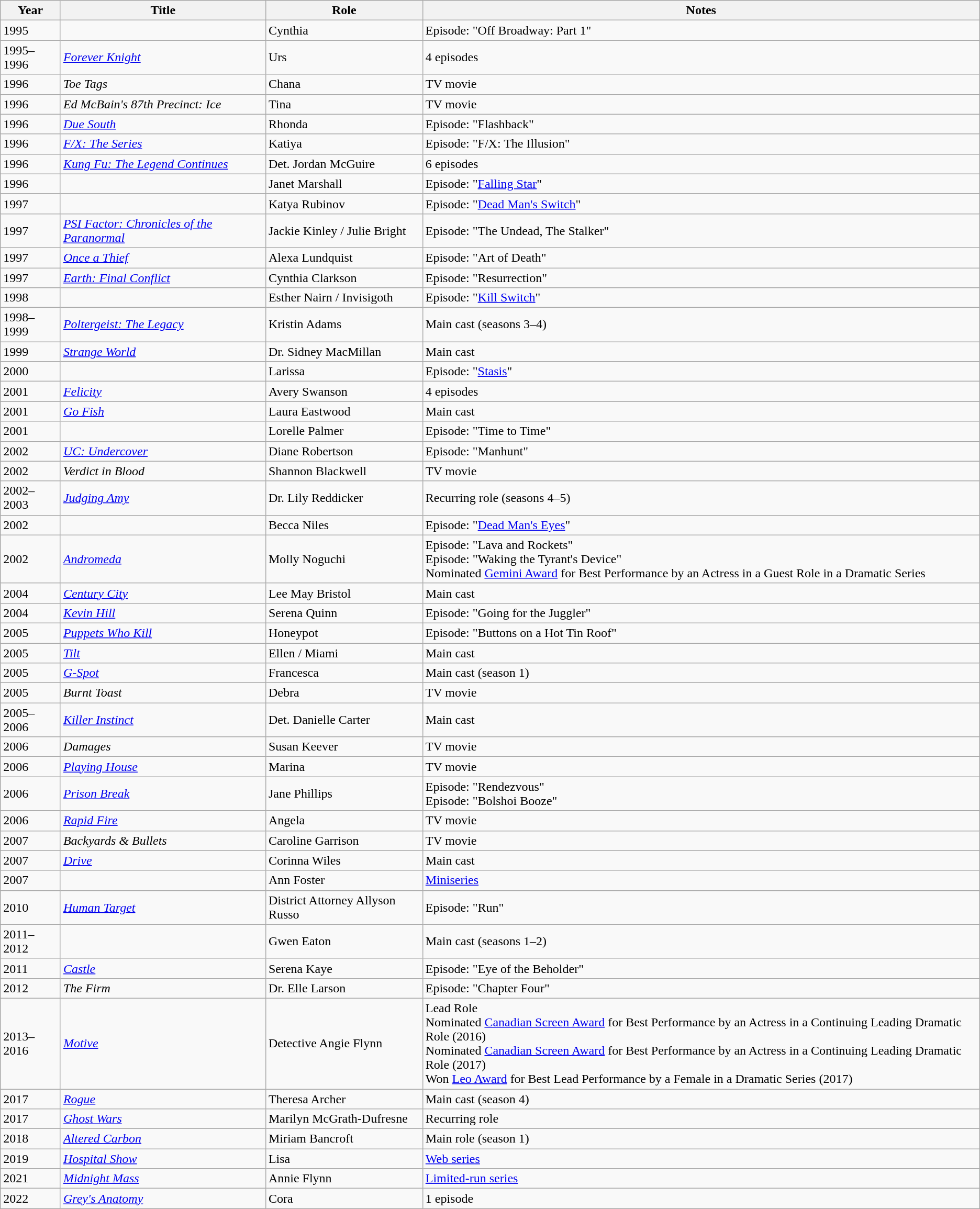<table class="wikitable sortable">
<tr>
<th>Year</th>
<th>Title</th>
<th>Role</th>
<th>Notes</th>
</tr>
<tr>
<td>1995</td>
<td><em></em></td>
<td>Cynthia</td>
<td>Episode: "Off Broadway: Part 1"</td>
</tr>
<tr>
<td>1995–1996</td>
<td><em><a href='#'>Forever Knight</a></em></td>
<td>Urs</td>
<td>4 episodes</td>
</tr>
<tr>
<td>1996</td>
<td><em>Toe Tags</em></td>
<td>Chana</td>
<td>TV movie</td>
</tr>
<tr>
<td>1996</td>
<td><em>Ed McBain's 87th Precinct: Ice</em></td>
<td>Tina</td>
<td>TV movie</td>
</tr>
<tr>
<td>1996</td>
<td><em><a href='#'>Due South</a></em></td>
<td>Rhonda</td>
<td>Episode: "Flashback"</td>
</tr>
<tr>
<td>1996</td>
<td><em><a href='#'>F/X: The Series</a></em></td>
<td>Katiya</td>
<td>Episode: "F/X: The Illusion"</td>
</tr>
<tr>
<td>1996</td>
<td><em><a href='#'>Kung Fu: The Legend Continues</a></em></td>
<td>Det. Jordan McGuire</td>
<td>6 episodes</td>
</tr>
<tr>
<td>1996</td>
<td><em></em></td>
<td>Janet Marshall</td>
<td>Episode: "<a href='#'>Falling Star</a>"</td>
</tr>
<tr>
<td>1997</td>
<td><em></em></td>
<td>Katya Rubinov</td>
<td>Episode: "<a href='#'>Dead Man's Switch</a>"</td>
</tr>
<tr>
<td>1997</td>
<td><em><a href='#'>PSI Factor: Chronicles of the Paranormal</a></em></td>
<td>Jackie Kinley / Julie Bright</td>
<td>Episode: "The Undead, The Stalker"</td>
</tr>
<tr>
<td>1997</td>
<td><em><a href='#'>Once a Thief</a></em></td>
<td>Alexa Lundquist</td>
<td>Episode: "Art of Death"</td>
</tr>
<tr>
<td>1997</td>
<td><em><a href='#'>Earth: Final Conflict</a></em></td>
<td>Cynthia Clarkson</td>
<td>Episode: "Resurrection"</td>
</tr>
<tr>
<td>1998</td>
<td><em></em></td>
<td>Esther Nairn / Invisigoth</td>
<td>Episode: "<a href='#'>Kill Switch</a>"</td>
</tr>
<tr>
<td>1998–1999</td>
<td><em><a href='#'>Poltergeist: The Legacy</a></em></td>
<td>Kristin Adams</td>
<td>Main cast (seasons 3–4)</td>
</tr>
<tr>
<td>1999</td>
<td><em><a href='#'>Strange World</a></em></td>
<td>Dr. Sidney MacMillan</td>
<td>Main cast</td>
</tr>
<tr>
<td>2000</td>
<td><em></em></td>
<td>Larissa</td>
<td>Episode: "<a href='#'>Stasis</a>"</td>
</tr>
<tr>
<td>2001</td>
<td><em><a href='#'>Felicity</a></em></td>
<td>Avery Swanson</td>
<td>4 episodes</td>
</tr>
<tr>
<td>2001</td>
<td><em><a href='#'>Go Fish</a></em></td>
<td>Laura Eastwood</td>
<td>Main cast</td>
</tr>
<tr>
<td>2001</td>
<td><em></em></td>
<td>Lorelle Palmer</td>
<td>Episode: "Time to Time"</td>
</tr>
<tr>
<td>2002</td>
<td><em><a href='#'>UC: Undercover</a></em></td>
<td>Diane Robertson</td>
<td>Episode: "Manhunt"</td>
</tr>
<tr>
<td>2002</td>
<td><em>Verdict in Blood</em></td>
<td>Shannon Blackwell</td>
<td>TV movie</td>
</tr>
<tr>
<td>2002–2003</td>
<td><em><a href='#'>Judging Amy</a></em></td>
<td>Dr. Lily Reddicker</td>
<td>Recurring role (seasons 4–5)</td>
</tr>
<tr>
<td>2002</td>
<td><em></em></td>
<td>Becca Niles</td>
<td>Episode: "<a href='#'>Dead Man's Eyes</a>"</td>
</tr>
<tr>
<td>2002</td>
<td><em><a href='#'>Andromeda</a></em></td>
<td>Molly Noguchi</td>
<td>Episode: "Lava and Rockets"<br>Episode: "Waking the Tyrant's Device"<br>Nominated  <a href='#'>Gemini Award</a> for Best Performance by an Actress in a Guest Role in a Dramatic Series</td>
</tr>
<tr>
<td>2004</td>
<td><em><a href='#'>Century City</a></em></td>
<td>Lee May Bristol</td>
<td>Main cast</td>
</tr>
<tr>
<td>2004</td>
<td><em><a href='#'>Kevin Hill</a></em></td>
<td>Serena Quinn</td>
<td>Episode: "Going for the Juggler"</td>
</tr>
<tr>
<td>2005</td>
<td><em><a href='#'>Puppets Who Kill</a></em></td>
<td>Honeypot</td>
<td>Episode: "Buttons on a Hot Tin Roof"</td>
</tr>
<tr>
<td>2005</td>
<td><em><a href='#'>Tilt</a></em></td>
<td>Ellen / Miami</td>
<td>Main cast</td>
</tr>
<tr>
<td>2005</td>
<td><em><a href='#'>G-Spot</a></em></td>
<td>Francesca</td>
<td>Main cast (season 1)</td>
</tr>
<tr>
<td>2005</td>
<td><em>Burnt Toast</em></td>
<td>Debra</td>
<td>TV movie</td>
</tr>
<tr>
<td>2005–2006</td>
<td><em><a href='#'>Killer Instinct</a></em></td>
<td>Det. Danielle Carter</td>
<td>Main cast</td>
</tr>
<tr>
<td>2006</td>
<td><em>Damages</em></td>
<td>Susan Keever</td>
<td>TV movie</td>
</tr>
<tr>
<td>2006</td>
<td><em><a href='#'>Playing House</a></em></td>
<td>Marina</td>
<td>TV movie</td>
</tr>
<tr>
<td>2006</td>
<td><em><a href='#'>Prison Break</a></em></td>
<td>Jane Phillips</td>
<td>Episode: "Rendezvous"<br>Episode: "Bolshoi Booze"</td>
</tr>
<tr>
<td>2006</td>
<td><em><a href='#'>Rapid Fire</a></em></td>
<td>Angela</td>
<td>TV movie</td>
</tr>
<tr>
<td>2007</td>
<td><em>Backyards & Bullets</em></td>
<td>Caroline Garrison</td>
<td>TV movie</td>
</tr>
<tr>
<td>2007</td>
<td><em><a href='#'>Drive</a></em></td>
<td>Corinna Wiles</td>
<td>Main cast</td>
</tr>
<tr>
<td>2007</td>
<td><em></em></td>
<td>Ann Foster</td>
<td><a href='#'>Miniseries</a></td>
</tr>
<tr>
<td>2010</td>
<td><em><a href='#'>Human Target</a></em></td>
<td>District Attorney Allyson Russo</td>
<td>Episode: "Run"</td>
</tr>
<tr>
<td>2011–2012</td>
<td><em></em></td>
<td>Gwen Eaton</td>
<td>Main cast (seasons 1–2)</td>
</tr>
<tr>
<td>2011</td>
<td><em><a href='#'>Castle</a></em></td>
<td>Serena Kaye</td>
<td>Episode: "Eye of the Beholder"</td>
</tr>
<tr>
<td>2012</td>
<td data-sort-value="Firm, The"><em>The Firm</em></td>
<td>Dr. Elle Larson</td>
<td>Episode: "Chapter Four"</td>
</tr>
<tr>
<td>2013–2016</td>
<td><em><a href='#'>Motive</a></em></td>
<td>Detective Angie Flynn</td>
<td>Lead Role<br>Nominated  <a href='#'>Canadian Screen Award</a> for Best Performance by an Actress in a Continuing Leading Dramatic Role (2016)<br>Nominated  <a href='#'>Canadian Screen Award</a> for Best Performance by an Actress in a Continuing Leading Dramatic Role (2017) <br>Won  <a href='#'>Leo Award</a> for Best Lead Performance by a Female in a Dramatic Series (2017)</td>
</tr>
<tr>
<td>2017</td>
<td><em><a href='#'>Rogue</a></em></td>
<td>Theresa Archer</td>
<td>Main cast (season 4)</td>
</tr>
<tr>
<td>2017</td>
<td><em><a href='#'>Ghost Wars</a></em></td>
<td>Marilyn McGrath-Dufresne</td>
<td>Recurring role</td>
</tr>
<tr>
<td>2018</td>
<td><em><a href='#'>Altered Carbon</a></em></td>
<td>Miriam Bancroft</td>
<td>Main role (season 1)</td>
</tr>
<tr>
<td>2019</td>
<td><em><a href='#'>Hospital Show</a></em></td>
<td>Lisa</td>
<td><a href='#'>Web series</a></td>
</tr>
<tr>
<td>2021</td>
<td><em><a href='#'>Midnight Mass</a></em></td>
<td>Annie Flynn</td>
<td><a href='#'>Limited-run series</a></td>
</tr>
<tr>
<td>2022</td>
<td><em><a href='#'>Grey's Anatomy</a></em></td>
<td>Cora</td>
<td>1 episode</td>
</tr>
</table>
